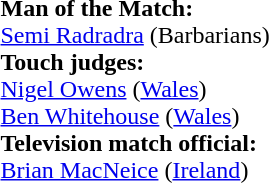<table style="width:100%">
<tr>
<td><br><strong>Man of the Match:</strong>
<br> <a href='#'>Semi Radradra</a> (Barbarians)<br><strong>Touch judges:</strong>
<br><a href='#'>Nigel Owens</a> (<a href='#'>Wales</a>)
<br><a href='#'>Ben Whitehouse</a> (<a href='#'>Wales</a>)
<br><strong>Television match official:</strong>
<br><a href='#'>Brian MacNeice</a> (<a href='#'>Ireland</a>)</td>
</tr>
</table>
